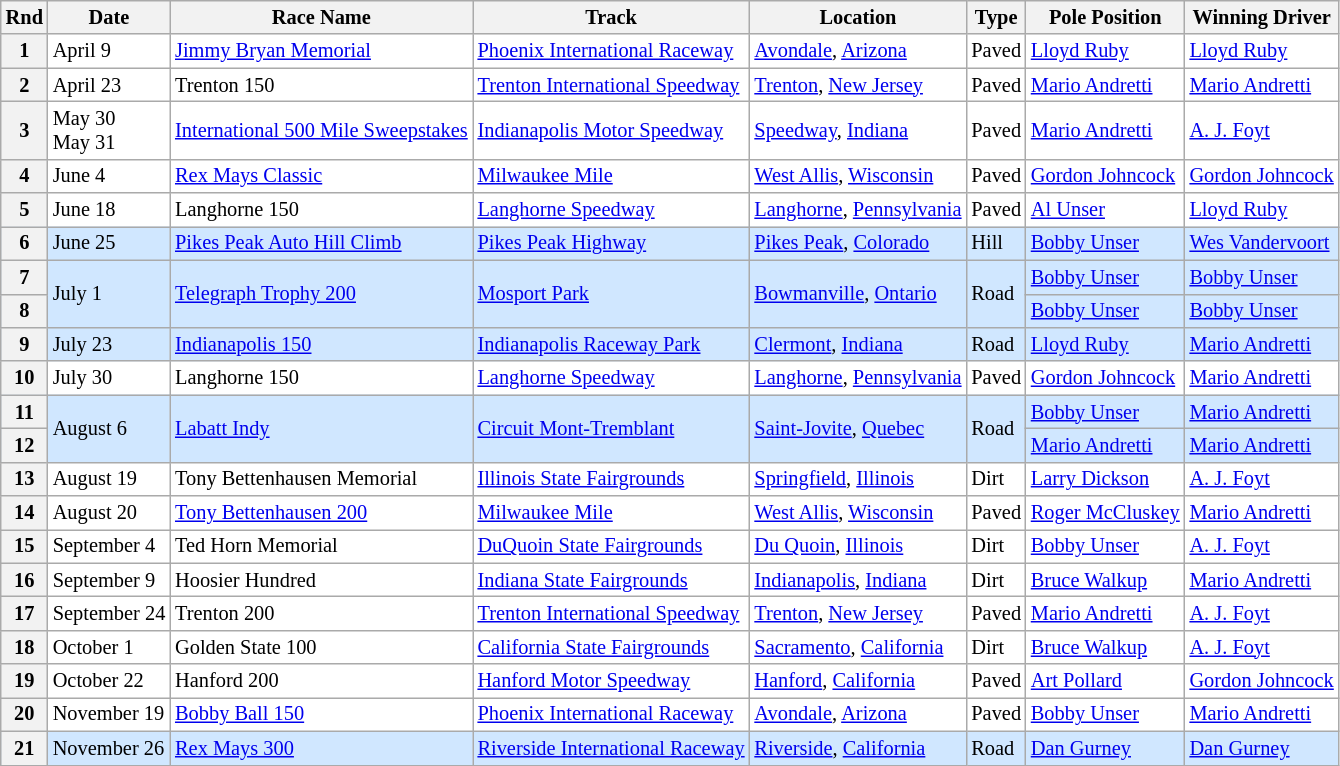<table class="wikitable" style="font-size:85%">
<tr>
<th>Rnd</th>
<th>Date</th>
<th>Race Name</th>
<th>Track</th>
<th>Location</th>
<th>Type</th>
<th>Pole Position</th>
<th>Winning Driver</th>
</tr>
<tr style="background:#FFFFFF;">
<th>1</th>
<td>April 9</td>
<td> <a href='#'>Jimmy Bryan Memorial</a></td>
<td><a href='#'>Phoenix International Raceway</a></td>
<td><a href='#'>Avondale</a>, <a href='#'>Arizona</a></td>
<td>Paved</td>
<td> <a href='#'>Lloyd Ruby</a></td>
<td> <a href='#'>Lloyd Ruby</a></td>
</tr>
<tr style="background:#FFFFFF;">
<th>2</th>
<td>April 23</td>
<td> Trenton 150</td>
<td><a href='#'>Trenton International Speedway</a></td>
<td><a href='#'>Trenton</a>, <a href='#'>New Jersey</a></td>
<td>Paved</td>
<td> <a href='#'>Mario Andretti</a></td>
<td> <a href='#'>Mario Andretti</a></td>
</tr>
<tr style="background:#FFFFFF;">
<th>3</th>
<td>May 30<br>May 31</td>
<td> <a href='#'>International 500 Mile Sweepstakes</a></td>
<td><a href='#'>Indianapolis Motor Speedway</a></td>
<td><a href='#'>Speedway</a>, <a href='#'>Indiana</a></td>
<td>Paved</td>
<td> <a href='#'>Mario Andretti</a></td>
<td> <a href='#'>A. J. Foyt</a></td>
</tr>
<tr style="background:#FFFFFF;">
<th>4</th>
<td>June 4</td>
<td> <a href='#'>Rex Mays Classic</a></td>
<td><a href='#'>Milwaukee Mile</a></td>
<td><a href='#'>West Allis</a>, <a href='#'>Wisconsin</a></td>
<td>Paved</td>
<td> <a href='#'>Gordon Johncock</a></td>
<td> <a href='#'>Gordon Johncock</a></td>
</tr>
<tr style="background:#FFFFFF;">
<th>5</th>
<td>June 18</td>
<td> Langhorne 150</td>
<td><a href='#'>Langhorne Speedway</a></td>
<td><a href='#'>Langhorne</a>, <a href='#'>Pennsylvania</a></td>
<td>Paved</td>
<td> <a href='#'>Al Unser</a></td>
<td> <a href='#'>Lloyd Ruby</a></td>
</tr>
<tr style="background:#D0E7FF;">
<th>6</th>
<td>June 25</td>
<td> <a href='#'>Pikes Peak Auto Hill Climb</a></td>
<td><a href='#'>Pikes Peak Highway</a></td>
<td><a href='#'>Pikes Peak</a>, <a href='#'>Colorado</a></td>
<td>Hill</td>
<td> <a href='#'>Bobby Unser</a></td>
<td> <a href='#'>Wes Vandervoort</a></td>
</tr>
<tr style="background:#D0E7FF;">
<th>7</th>
<td rowspan=2>July 1</td>
<td rowspan=2> <a href='#'>Telegraph Trophy 200</a></td>
<td rowspan=2><a href='#'>Mosport Park</a></td>
<td rowspan=2><a href='#'>Bowmanville</a>, <a href='#'>Ontario</a></td>
<td rowspan=2>Road</td>
<td> <a href='#'>Bobby Unser</a></td>
<td> <a href='#'>Bobby Unser</a></td>
</tr>
<tr style="background:#D0E7FF;">
<th>8</th>
<td> <a href='#'>Bobby Unser</a></td>
<td> <a href='#'>Bobby Unser</a></td>
</tr>
<tr style="background:#D0E7FF;">
<th>9</th>
<td>July 23</td>
<td> <a href='#'>Indianapolis 150</a></td>
<td><a href='#'>Indianapolis Raceway Park</a></td>
<td><a href='#'>Clermont</a>, <a href='#'>Indiana</a></td>
<td>Road</td>
<td> <a href='#'>Lloyd Ruby</a></td>
<td> <a href='#'>Mario Andretti</a></td>
</tr>
<tr style="background:#FFFFFF;">
<th>10</th>
<td>July 30</td>
<td> Langhorne 150</td>
<td><a href='#'>Langhorne Speedway</a></td>
<td><a href='#'>Langhorne</a>, <a href='#'>Pennsylvania</a></td>
<td>Paved</td>
<td> <a href='#'>Gordon Johncock</a></td>
<td> <a href='#'>Mario Andretti</a></td>
</tr>
<tr style="background:#D0E7FF;">
<th>11</th>
<td rowspan=2>August 6</td>
<td rowspan=2> <a href='#'>Labatt Indy</a></td>
<td rowspan=2><a href='#'>Circuit Mont-Tremblant</a></td>
<td rowspan=2><a href='#'>Saint-Jovite</a>, <a href='#'>Quebec</a></td>
<td rowspan=2>Road</td>
<td> <a href='#'>Bobby Unser</a></td>
<td> <a href='#'>Mario Andretti</a></td>
</tr>
<tr style="background:#D0E7FF;">
<th>12</th>
<td> <a href='#'>Mario Andretti</a></td>
<td> <a href='#'>Mario Andretti</a></td>
</tr>
<tr style="background:#FFFFFF;">
<th>13</th>
<td>August 19</td>
<td> Tony Bettenhausen Memorial</td>
<td><a href='#'>Illinois State Fairgrounds</a></td>
<td><a href='#'>Springfield</a>, <a href='#'>Illinois</a></td>
<td>Dirt</td>
<td> <a href='#'>Larry Dickson</a></td>
<td> <a href='#'>A. J. Foyt</a></td>
</tr>
<tr style="background:#FFFFFF;">
<th>14</th>
<td>August 20</td>
<td> <a href='#'>Tony Bettenhausen 200</a></td>
<td><a href='#'>Milwaukee Mile</a></td>
<td><a href='#'>West Allis</a>, <a href='#'>Wisconsin</a></td>
<td>Paved</td>
<td> <a href='#'>Roger McCluskey</a></td>
<td> <a href='#'>Mario Andretti</a></td>
</tr>
<tr style="background:#FFFFFF;">
<th>15</th>
<td>September 4</td>
<td> Ted Horn Memorial</td>
<td><a href='#'>DuQuoin State Fairgrounds</a></td>
<td><a href='#'>Du Quoin</a>, <a href='#'>Illinois</a></td>
<td>Dirt</td>
<td> <a href='#'>Bobby Unser</a></td>
<td> <a href='#'>A. J. Foyt</a></td>
</tr>
<tr style="background:#FFFFFF;">
<th>16</th>
<td>September 9</td>
<td> Hoosier Hundred</td>
<td><a href='#'>Indiana State Fairgrounds</a></td>
<td><a href='#'>Indianapolis</a>, <a href='#'>Indiana</a></td>
<td>Dirt</td>
<td> <a href='#'>Bruce Walkup</a></td>
<td> <a href='#'>Mario Andretti</a></td>
</tr>
<tr style="background:#FFFFFF;">
<th>17</th>
<td>September 24</td>
<td> Trenton 200</td>
<td><a href='#'>Trenton International Speedway</a></td>
<td><a href='#'>Trenton</a>, <a href='#'>New Jersey</a></td>
<td>Paved</td>
<td> <a href='#'>Mario Andretti</a></td>
<td> <a href='#'>A. J. Foyt</a></td>
</tr>
<tr style="background:#FFFFFF;">
<th>18</th>
<td>October 1</td>
<td> Golden State 100</td>
<td><a href='#'>California State Fairgrounds</a></td>
<td><a href='#'>Sacramento</a>, <a href='#'>California</a></td>
<td>Dirt</td>
<td> <a href='#'>Bruce Walkup</a></td>
<td> <a href='#'>A. J. Foyt</a></td>
</tr>
<tr style="background:#FFFFFF;">
<th>19</th>
<td>October 22</td>
<td> Hanford 200</td>
<td><a href='#'>Hanford Motor Speedway</a></td>
<td><a href='#'>Hanford</a>, <a href='#'>California</a></td>
<td>Paved</td>
<td> <a href='#'>Art Pollard</a></td>
<td> <a href='#'>Gordon Johncock</a></td>
</tr>
<tr style="background:#FFFFFF;">
<th>20</th>
<td>November 19</td>
<td> <a href='#'>Bobby Ball 150</a></td>
<td><a href='#'>Phoenix International Raceway</a></td>
<td><a href='#'>Avondale</a>, <a href='#'>Arizona</a></td>
<td>Paved</td>
<td> <a href='#'>Bobby Unser</a></td>
<td> <a href='#'>Mario Andretti</a></td>
</tr>
<tr style="background:#D0E7FF;">
<th>21</th>
<td>November 26</td>
<td> <a href='#'>Rex Mays 300</a></td>
<td><a href='#'>Riverside International Raceway</a></td>
<td><a href='#'>Riverside</a>, <a href='#'>California</a></td>
<td>Road</td>
<td> <a href='#'>Dan Gurney</a></td>
<td> <a href='#'>Dan Gurney</a></td>
</tr>
</table>
